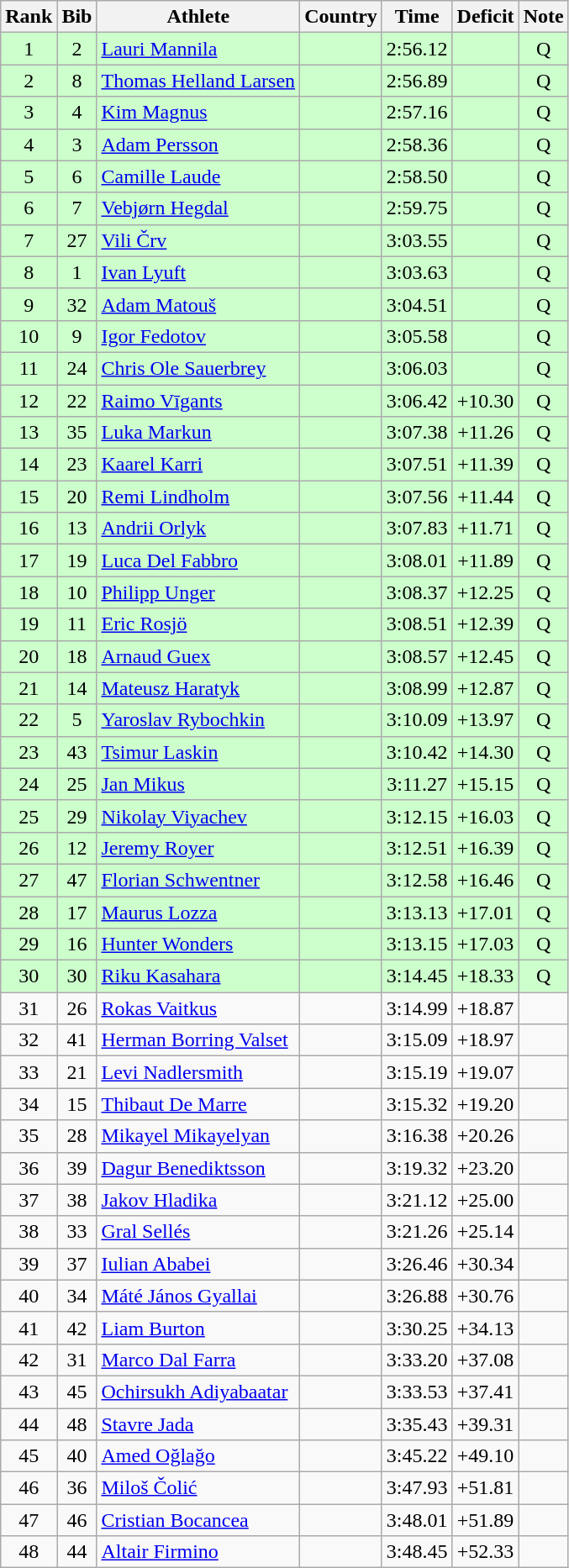<table class="wikitable sortable" style="text-align:center">
<tr>
<th>Rank</th>
<th>Bib</th>
<th>Athlete</th>
<th>Country</th>
<th>Time</th>
<th>Deficit</th>
<th>Note</th>
</tr>
<tr bgcolor=ccffcc>
<td>1</td>
<td>2</td>
<td align=left><a href='#'>Lauri Mannila</a></td>
<td align=left></td>
<td>2:56.12</td>
<td></td>
<td>Q</td>
</tr>
<tr bgcolor=ccffcc>
<td>2</td>
<td>8</td>
<td align=left><a href='#'>Thomas Helland Larsen</a></td>
<td align=left></td>
<td>2:56.89</td>
<td></td>
<td>Q</td>
</tr>
<tr bgcolor=ccffcc>
<td>3</td>
<td>4</td>
<td align=left><a href='#'>Kim Magnus</a></td>
<td align=left></td>
<td>2:57.16</td>
<td></td>
<td>Q</td>
</tr>
<tr bgcolor=ccffcc>
<td>4</td>
<td>3</td>
<td align=left><a href='#'>Adam Persson</a></td>
<td align=left></td>
<td>2:58.36</td>
<td></td>
<td>Q</td>
</tr>
<tr bgcolor=ccffcc>
<td>5</td>
<td>6</td>
<td align=left><a href='#'>Camille Laude</a></td>
<td align=left></td>
<td>2:58.50</td>
<td></td>
<td>Q</td>
</tr>
<tr bgcolor=ccffcc>
<td>6</td>
<td>7</td>
<td align=left><a href='#'>Vebjørn Hegdal</a></td>
<td align=left></td>
<td>2:59.75</td>
<td></td>
<td>Q</td>
</tr>
<tr bgcolor=ccffcc>
<td>7</td>
<td>27</td>
<td align=left><a href='#'>Vili Črv</a></td>
<td align=left></td>
<td>3:03.55</td>
<td></td>
<td>Q</td>
</tr>
<tr bgcolor=ccffcc>
<td>8</td>
<td>1</td>
<td align=left><a href='#'>Ivan Lyuft</a></td>
<td align=left></td>
<td>3:03.63</td>
<td></td>
<td>Q</td>
</tr>
<tr bgcolor=ccffcc>
<td>9</td>
<td>32</td>
<td align=left><a href='#'>Adam Matouš</a></td>
<td align=left></td>
<td>3:04.51</td>
<td></td>
<td>Q</td>
</tr>
<tr bgcolor=ccffcc>
<td>10</td>
<td>9</td>
<td align=left><a href='#'>Igor Fedotov</a></td>
<td align=left></td>
<td>3:05.58</td>
<td></td>
<td>Q</td>
</tr>
<tr bgcolor=ccffcc>
<td>11</td>
<td>24</td>
<td align=left><a href='#'>Chris Ole Sauerbrey</a></td>
<td align=left></td>
<td>3:06.03</td>
<td></td>
<td>Q</td>
</tr>
<tr bgcolor=ccffcc>
<td>12</td>
<td>22</td>
<td align=left><a href='#'>Raimo Vīgants</a></td>
<td align=left></td>
<td>3:06.42</td>
<td>+10.30</td>
<td>Q</td>
</tr>
<tr bgcolor=ccffcc>
<td>13</td>
<td>35</td>
<td align=left><a href='#'>Luka Markun</a></td>
<td align=left></td>
<td>3:07.38</td>
<td>+11.26</td>
<td>Q</td>
</tr>
<tr bgcolor=ccffcc>
<td>14</td>
<td>23</td>
<td align=left><a href='#'>Kaarel Karri</a></td>
<td align=left></td>
<td>3:07.51</td>
<td>+11.39</td>
<td>Q</td>
</tr>
<tr bgcolor=ccffcc>
<td>15</td>
<td>20</td>
<td align=left><a href='#'>Remi Lindholm</a></td>
<td align=left></td>
<td>3:07.56</td>
<td>+11.44</td>
<td>Q</td>
</tr>
<tr bgcolor=ccffcc>
<td>16</td>
<td>13</td>
<td align=left><a href='#'>Andrii Orlyk</a></td>
<td align=left></td>
<td>3:07.83</td>
<td>+11.71</td>
<td>Q</td>
</tr>
<tr bgcolor=ccffcc>
<td>17</td>
<td>19</td>
<td align=left><a href='#'>Luca Del Fabbro</a></td>
<td align=left></td>
<td>3:08.01</td>
<td>+11.89</td>
<td>Q</td>
</tr>
<tr bgcolor=ccffcc>
<td>18</td>
<td>10</td>
<td align=left><a href='#'>Philipp Unger</a></td>
<td align=left></td>
<td>3:08.37</td>
<td>+12.25</td>
<td>Q</td>
</tr>
<tr bgcolor=ccffcc>
<td>19</td>
<td>11</td>
<td align=left><a href='#'>Eric Rosjö</a></td>
<td align=left></td>
<td>3:08.51</td>
<td>+12.39</td>
<td>Q</td>
</tr>
<tr bgcolor=ccffcc>
<td>20</td>
<td>18</td>
<td align=left><a href='#'>Arnaud Guex</a></td>
<td align=left></td>
<td>3:08.57</td>
<td>+12.45</td>
<td>Q</td>
</tr>
<tr bgcolor=ccffcc>
<td>21</td>
<td>14</td>
<td align=left><a href='#'>Mateusz Haratyk</a></td>
<td align=left></td>
<td>3:08.99</td>
<td>+12.87</td>
<td>Q</td>
</tr>
<tr bgcolor=ccffcc>
<td>22</td>
<td>5</td>
<td align=left><a href='#'>Yaroslav Rybochkin</a></td>
<td align=left></td>
<td>3:10.09</td>
<td>+13.97</td>
<td>Q</td>
</tr>
<tr bgcolor=ccffcc>
<td>23</td>
<td>43</td>
<td align=left><a href='#'>Tsimur Laskin</a></td>
<td align=left></td>
<td>3:10.42</td>
<td>+14.30</td>
<td>Q</td>
</tr>
<tr bgcolor=ccffcc>
<td>24</td>
<td>25</td>
<td align=left><a href='#'>Jan Mikus</a></td>
<td align=left></td>
<td>3:11.27</td>
<td>+15.15</td>
<td>Q</td>
</tr>
<tr bgcolor=ccffcc>
<td>25</td>
<td>29</td>
<td align=left><a href='#'>Nikolay Viyachev</a></td>
<td align=left></td>
<td>3:12.15</td>
<td>+16.03</td>
<td>Q</td>
</tr>
<tr bgcolor=ccffcc>
<td>26</td>
<td>12</td>
<td align=left><a href='#'>Jeremy Royer</a></td>
<td align=left></td>
<td>3:12.51</td>
<td>+16.39</td>
<td>Q</td>
</tr>
<tr bgcolor=ccffcc>
<td>27</td>
<td>47</td>
<td align=left><a href='#'>Florian Schwentner</a></td>
<td align=left></td>
<td>3:12.58</td>
<td>+16.46</td>
<td>Q</td>
</tr>
<tr bgcolor=ccffcc>
<td>28</td>
<td>17</td>
<td align=left><a href='#'>Maurus Lozza</a></td>
<td align=left></td>
<td>3:13.13</td>
<td>+17.01</td>
<td>Q</td>
</tr>
<tr bgcolor=ccffcc>
<td>29</td>
<td>16</td>
<td align=left><a href='#'>Hunter Wonders</a></td>
<td align=left></td>
<td>3:13.15</td>
<td>+17.03</td>
<td>Q</td>
</tr>
<tr bgcolor=ccffcc>
<td>30</td>
<td>30</td>
<td align=left><a href='#'>Riku Kasahara</a></td>
<td align=left></td>
<td>3:14.45</td>
<td>+18.33</td>
<td>Q</td>
</tr>
<tr>
<td>31</td>
<td>26</td>
<td align=left><a href='#'>Rokas Vaitkus</a></td>
<td align=left></td>
<td>3:14.99</td>
<td>+18.87</td>
<td></td>
</tr>
<tr>
<td>32</td>
<td>41</td>
<td align=left><a href='#'>Herman Borring Valset</a></td>
<td align=left></td>
<td>3:15.09</td>
<td>+18.97</td>
<td></td>
</tr>
<tr>
<td>33</td>
<td>21</td>
<td align=left><a href='#'>Levi Nadlersmith</a></td>
<td align=left></td>
<td>3:15.19</td>
<td>+19.07</td>
<td></td>
</tr>
<tr>
<td>34</td>
<td>15</td>
<td align=left><a href='#'>Thibaut De Marre</a></td>
<td align=left></td>
<td>3:15.32</td>
<td>+19.20</td>
<td></td>
</tr>
<tr>
<td>35</td>
<td>28</td>
<td align=left><a href='#'>Mikayel Mikayelyan</a></td>
<td align=left></td>
<td>3:16.38</td>
<td>+20.26</td>
<td></td>
</tr>
<tr>
<td>36</td>
<td>39</td>
<td align=left><a href='#'>Dagur Benediktsson</a></td>
<td align=left></td>
<td>3:19.32</td>
<td>+23.20</td>
<td></td>
</tr>
<tr>
<td>37</td>
<td>38</td>
<td align=left><a href='#'>Jakov Hladika</a></td>
<td align=left></td>
<td>3:21.12</td>
<td>+25.00</td>
<td></td>
</tr>
<tr>
<td>38</td>
<td>33</td>
<td align=left><a href='#'>Gral Sellés</a></td>
<td align=left></td>
<td>3:21.26</td>
<td>+25.14</td>
<td></td>
</tr>
<tr>
<td>39</td>
<td>37</td>
<td align=left><a href='#'>Iulian Ababei</a></td>
<td align=left></td>
<td>3:26.46</td>
<td>+30.34</td>
<td></td>
</tr>
<tr>
<td>40</td>
<td>34</td>
<td align=left><a href='#'>Máté János Gyallai</a></td>
<td align=left></td>
<td>3:26.88</td>
<td>+30.76</td>
<td></td>
</tr>
<tr>
<td>41</td>
<td>42</td>
<td align=left><a href='#'>Liam Burton</a></td>
<td align=left></td>
<td>3:30.25</td>
<td>+34.13</td>
<td></td>
</tr>
<tr>
<td>42</td>
<td>31</td>
<td align=left><a href='#'>Marco Dal Farra</a></td>
<td align=left></td>
<td>3:33.20</td>
<td>+37.08</td>
<td></td>
</tr>
<tr>
<td>43</td>
<td>45</td>
<td align=left><a href='#'>Ochirsukh Adiyabaatar</a></td>
<td align=left></td>
<td>3:33.53</td>
<td>+37.41</td>
<td></td>
</tr>
<tr>
<td>44</td>
<td>48</td>
<td align=left><a href='#'>Stavre Jada</a></td>
<td align=left></td>
<td>3:35.43</td>
<td>+39.31</td>
<td></td>
</tr>
<tr>
<td>45</td>
<td>40</td>
<td align=left><a href='#'>Amed Oğlağo</a></td>
<td align=left></td>
<td>3:45.22</td>
<td>+49.10</td>
<td></td>
</tr>
<tr>
<td>46</td>
<td>36</td>
<td align=left><a href='#'>Miloš Čolić</a></td>
<td align=left></td>
<td>3:47.93</td>
<td>+51.81</td>
<td></td>
</tr>
<tr>
<td>47</td>
<td>46</td>
<td align=left><a href='#'>Cristian Bocancea</a></td>
<td align=left></td>
<td>3:48.01</td>
<td>+51.89</td>
<td></td>
</tr>
<tr>
<td>48</td>
<td>44</td>
<td align=left><a href='#'>Altair Firmino</a></td>
<td align=left></td>
<td>3:48.45</td>
<td>+52.33</td>
<td></td>
</tr>
</table>
